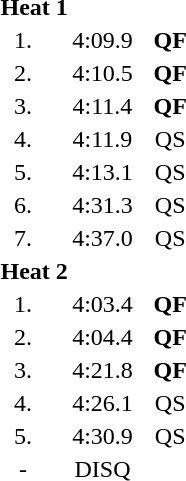<table style="text-align:center">
<tr>
<td colspan=4 align=left><strong>Heat 1</strong></td>
</tr>
<tr>
<td width=30>1.</td>
<td align=left></td>
<td width=60>4:09.9</td>
<td><strong>QF</strong></td>
</tr>
<tr>
<td>2.</td>
<td align=left></td>
<td>4:10.5</td>
<td><strong>QF</strong></td>
</tr>
<tr>
<td>3.</td>
<td align=left></td>
<td>4:11.4</td>
<td><strong>QF</strong></td>
</tr>
<tr>
<td>4.</td>
<td align=left></td>
<td>4:11.9</td>
<td>QS</td>
</tr>
<tr>
<td>5.</td>
<td align=left></td>
<td>4:13.1</td>
<td>QS</td>
</tr>
<tr>
<td>6.</td>
<td align=left></td>
<td>4:31.3</td>
<td>QS</td>
</tr>
<tr>
<td>7.</td>
<td align=left></td>
<td>4:37.0</td>
<td>QS</td>
</tr>
<tr>
<td colspan=4 align=left><strong>Heat 2</strong></td>
</tr>
<tr>
<td>1.</td>
<td align=left></td>
<td>4:03.4</td>
<td><strong>QF</strong></td>
</tr>
<tr>
<td>2.</td>
<td align=left></td>
<td>4:04.4</td>
<td><strong>QF</strong></td>
</tr>
<tr>
<td>3.</td>
<td align=left></td>
<td>4:21.8</td>
<td><strong>QF</strong></td>
</tr>
<tr>
<td>4.</td>
<td align=left></td>
<td>4:26.1</td>
<td>QS</td>
</tr>
<tr>
<td>5.</td>
<td align=left></td>
<td>4:30.9</td>
<td>QS</td>
</tr>
<tr>
<td>-</td>
<td align=left></td>
<td>DISQ</td>
<td></td>
</tr>
</table>
